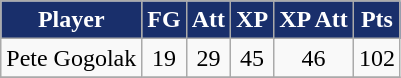<table class="wikitable">
<tr>
<th style="background:#192f6b;color:white;">Player</th>
<th style="background:#192f6b;color:white;">FG</th>
<th style="background:#192f6b;color:white;">Att</th>
<th style="background:#192f6b;color:white;">XP</th>
<th style="background:#192f6b;color:white;">XP Att</th>
<th style="background:#192f6b;color:white;">Pts</th>
</tr>
<tr align="center" bgcolor="">
<td>Pete Gogolak</td>
<td>19</td>
<td>29</td>
<td>45</td>
<td>46</td>
<td>102</td>
</tr>
<tr align="center" bgcolor="">
</tr>
</table>
